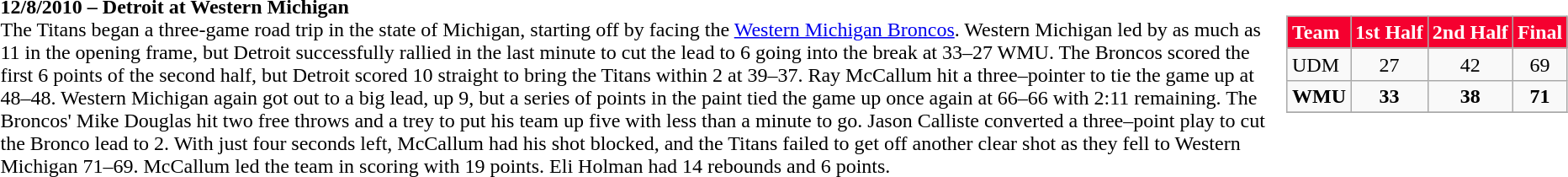<table>
<tr>
<td><br><table class="wikitable" style="float:right; margin-left:1em;">
<tr style="background: #F5002F; color: #FFFFFF">
<td><strong>Team</strong></td>
<td><strong>1st Half</strong></td>
<td><strong>2nd Half</strong></td>
<td><strong>Final</strong></td>
</tr>
<tr>
<td>UDM</td>
<td align=center>27</td>
<td align=center>42</td>
<td align=center>69</td>
</tr>
<tr>
<td><strong>WMU</strong></td>
<td align=center><strong>33</strong></td>
<td align=center><strong>38</strong></td>
<td align=center><strong>71</strong></td>
</tr>
<tr>
</tr>
</table>
<strong>12/8/2010 – Detroit at Western Michigan</strong><br>
The Titans began a three-game road trip in the state of Michigan, starting off by facing the <a href='#'>Western Michigan Broncos</a>. Western Michigan led by as much as 11 in the opening frame, but Detroit successfully rallied in the last minute to cut the lead to 6 going into the break at 33–27 WMU. The Broncos scored the first 6 points of the second half, but Detroit scored 10 straight to bring the Titans within 2 at 39–37. Ray McCallum hit a three–pointer to tie the game up at 48–48. Western Michigan again got out to a big lead, up 9, but a series of points in the paint tied the game up once again at 66–66 with 2:11 remaining. The Broncos' Mike Douglas hit two free throws and a trey to put his team up five with less than a minute to go. Jason Calliste converted a three–point play to cut the Bronco lead to 2. With just four seconds left, McCallum had his shot blocked, and the Titans failed to get off another clear shot as they fell to Western Michigan 71–69. McCallum led the team in scoring with 19 points. Eli Holman had 14 rebounds and 6 points.</td>
</tr>
</table>
